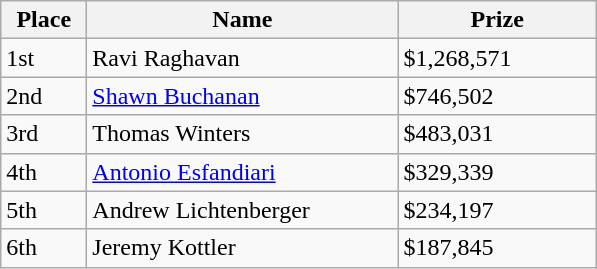<table class="wikitable">
<tr>
<th style="width:50px;">Place</th>
<th style="width:200px;">Name</th>
<th style="width:125px;">Prize</th>
</tr>
<tr>
<td>1st</td>
<td> Ravi Raghavan</td>
<td>$1,268,571</td>
</tr>
<tr>
<td>2nd</td>
<td> <a href='#'>Shawn Buchanan</a></td>
<td>$746,502</td>
</tr>
<tr>
<td>3rd</td>
<td> Thomas Winters</td>
<td>$483,031</td>
</tr>
<tr>
<td>4th</td>
<td> <a href='#'>Antonio Esfandiari</a></td>
<td>$329,339</td>
</tr>
<tr>
<td>5th</td>
<td> Andrew Lichtenberger</td>
<td>$234,197</td>
</tr>
<tr>
<td>6th</td>
<td> Jeremy Kottler</td>
<td>$187,845</td>
</tr>
</table>
